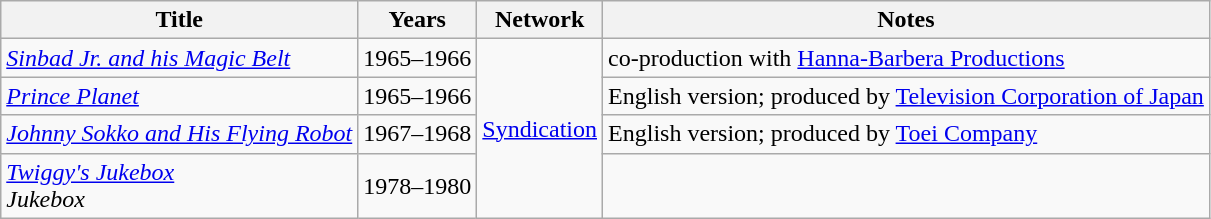<table class="wikitable sortable">
<tr>
<th>Title</th>
<th>Years</th>
<th>Network</th>
<th>Notes</th>
</tr>
<tr>
<td><em><a href='#'>Sinbad Jr. and his Magic Belt</a></em></td>
<td>1965–1966</td>
<td rowspan="4"><a href='#'>Syndication</a></td>
<td>co-production with <a href='#'>Hanna-Barbera Productions</a></td>
</tr>
<tr>
<td><em><a href='#'>Prince Planet</a></em></td>
<td>1965–1966</td>
<td>English version; produced by <a href='#'>Television Corporation of Japan</a></td>
</tr>
<tr>
<td><em><a href='#'>Johnny Sokko and His Flying Robot</a></em></td>
<td>1967–1968</td>
<td>English version; produced by <a href='#'>Toei Company</a></td>
</tr>
<tr>
<td><em><a href='#'>Twiggy's Jukebox</a></em><br><em>Jukebox</em></td>
<td>1978–1980</td>
<td></td>
</tr>
</table>
